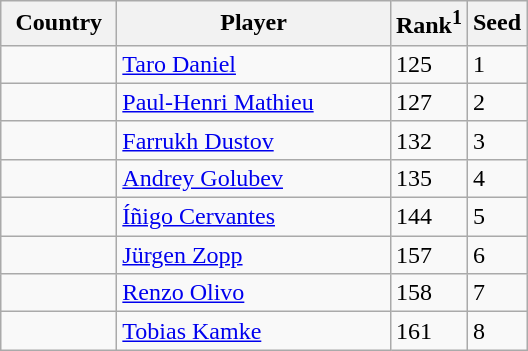<table class="sortable wikitable">
<tr>
<th width="70">Country</th>
<th width="175">Player</th>
<th>Rank<sup>1</sup></th>
<th>Seed</th>
</tr>
<tr>
<td></td>
<td><a href='#'>Taro Daniel</a></td>
<td>125</td>
<td>1</td>
</tr>
<tr>
<td></td>
<td><a href='#'>Paul-Henri Mathieu</a></td>
<td>127</td>
<td>2</td>
</tr>
<tr>
<td></td>
<td><a href='#'>Farrukh Dustov</a></td>
<td>132</td>
<td>3</td>
</tr>
<tr>
<td></td>
<td><a href='#'>Andrey Golubev</a></td>
<td>135</td>
<td>4</td>
</tr>
<tr>
<td></td>
<td><a href='#'>Íñigo Cervantes</a></td>
<td>144</td>
<td>5</td>
</tr>
<tr>
<td></td>
<td><a href='#'>Jürgen Zopp</a></td>
<td>157</td>
<td>6</td>
</tr>
<tr>
<td></td>
<td><a href='#'>Renzo Olivo</a></td>
<td>158</td>
<td>7</td>
</tr>
<tr>
<td></td>
<td><a href='#'>Tobias Kamke</a></td>
<td>161</td>
<td>8</td>
</tr>
</table>
